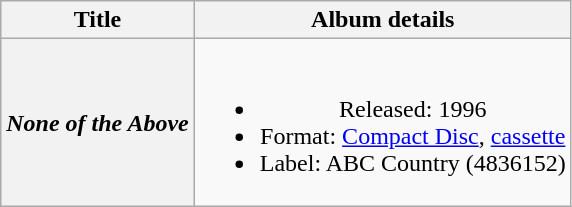<table class="wikitable plainrowheaders" style="text-align:center;" border="1">
<tr>
<th scope="col">Title</th>
<th scope="col">Album details</th>
</tr>
<tr>
<th scope="row"><em>None of the Above</em></th>
<td><br><ul><li>Released: 1996</li><li>Format: <a href='#'>Compact Disc</a>, <a href='#'>cassette</a></li><li>Label: ABC Country (4836152)</li></ul></td>
</tr>
</table>
